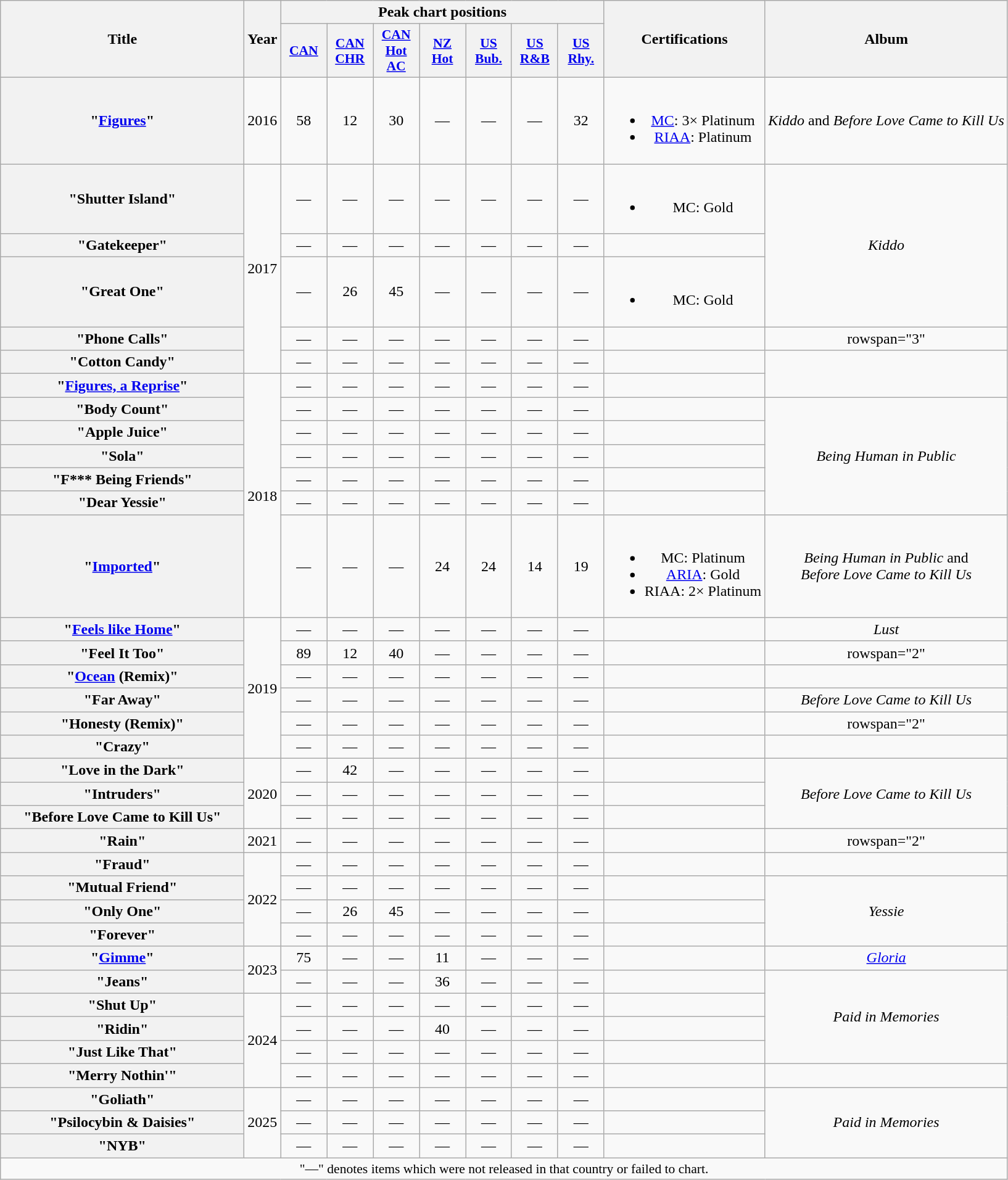<table class="wikitable plainrowheaders" style="text-align:center;">
<tr>
<th scope="col" rowspan="2" style="width:16em;">Title</th>
<th scope="col" rowspan="2" style="width:1em;">Year</th>
<th scope="col" colspan="7">Peak chart positions</th>
<th scope="col" rowspan="2">Certifications</th>
<th scope="col" rowspan="2">Album</th>
</tr>
<tr>
<th scope="col" style="width:3em;font-size:90%;"><a href='#'>CAN</a><br></th>
<th scope="col" style="width:3em;font-size:90%;"><a href='#'>CAN<br>CHR</a><br></th>
<th scope="col" style="width:3em;font-size:90%;"><a href='#'>CAN<br>Hot AC</a><br></th>
<th scope="col" style="width:3em;font-size:90%;"><a href='#'>NZ<br>Hot</a><br></th>
<th scope="col" style="width:3em;font-size:90%;"><a href='#'>US<br>Bub.</a><br></th>
<th scope="col" style="width:3em;font-size:90%;"><a href='#'>US<br>R&B</a><br></th>
<th scope="col" style="width:3em;font-size:90%;"><a href='#'>US<br>Rhy.</a><br></th>
</tr>
<tr>
<th scope="row">"<a href='#'>Figures</a>"</th>
<td>2016</td>
<td>58</td>
<td>12</td>
<td>30</td>
<td>—</td>
<td>—</td>
<td>—</td>
<td>32</td>
<td><br><ul><li><a href='#'>MC</a>: 3× Platinum</li><li><a href='#'>RIAA</a>: Platinum</li></ul></td>
<td><em>Kiddo</em> and <em>Before Love Came to Kill Us</em></td>
</tr>
<tr>
<th scope="row">"Shutter Island"</th>
<td rowspan="5">2017</td>
<td>—</td>
<td>—</td>
<td>—</td>
<td>—</td>
<td>—</td>
<td>—</td>
<td>—</td>
<td><br><ul><li>MC: Gold</li></ul></td>
<td rowspan="3"><em>Kiddo</em></td>
</tr>
<tr>
<th scope="row">"Gatekeeper"</th>
<td>—</td>
<td>—</td>
<td>—</td>
<td>—</td>
<td>—</td>
<td>—</td>
<td>—</td>
<td></td>
</tr>
<tr>
<th scope="row">"Great One"</th>
<td>—</td>
<td>26</td>
<td>45</td>
<td>—</td>
<td>—</td>
<td>—</td>
<td>—</td>
<td><br><ul><li>MC: Gold</li></ul></td>
</tr>
<tr>
<th scope="row">"Phone Calls"</th>
<td>—</td>
<td>—</td>
<td>—</td>
<td>—</td>
<td>—</td>
<td>—</td>
<td>—</td>
<td></td>
<td>rowspan="3" </td>
</tr>
<tr>
<th scope="row">"Cotton Candy"</th>
<td>—</td>
<td>—</td>
<td>—</td>
<td>—</td>
<td>—</td>
<td>—</td>
<td>—</td>
<td></td>
</tr>
<tr>
<th scope="row">"<a href='#'>Figures, a Reprise</a>"<br></th>
<td rowspan="7">2018</td>
<td>—</td>
<td>—</td>
<td>—</td>
<td>—</td>
<td>—</td>
<td>—</td>
<td>—</td>
<td></td>
</tr>
<tr>
<th scope="row">"Body Count"<br></th>
<td>—</td>
<td>—</td>
<td>—</td>
<td>—</td>
<td>—</td>
<td>—</td>
<td>—</td>
<td></td>
<td rowspan="5"><em>Being Human in Public</em></td>
</tr>
<tr>
<th scope="row">"Apple Juice"</th>
<td>—</td>
<td>—</td>
<td>—</td>
<td>—</td>
<td>—</td>
<td>—</td>
<td>—</td>
<td></td>
</tr>
<tr>
<th scope="row">"Sola"</th>
<td>—</td>
<td>—</td>
<td>—</td>
<td>—</td>
<td>—</td>
<td>—</td>
<td>—</td>
<td></td>
</tr>
<tr>
<th scope="row">"F*** Being Friends"</th>
<td>—</td>
<td>—</td>
<td>—</td>
<td>—</td>
<td>—</td>
<td>—</td>
<td>—</td>
<td></td>
</tr>
<tr>
<th scope="row">"Dear Yessie"</th>
<td>—</td>
<td>—</td>
<td>—</td>
<td>—</td>
<td>—</td>
<td>—</td>
<td>—</td>
<td></td>
</tr>
<tr>
<th scope="row">"<a href='#'>Imported</a>"<br></th>
<td>—</td>
<td>—</td>
<td>—</td>
<td>24</td>
<td>24</td>
<td>14</td>
<td>19</td>
<td><br><ul><li>MC: Platinum</li><li><a href='#'>ARIA</a>: Gold</li><li>RIAA: 2× Platinum</li></ul></td>
<td><em>Being Human in Public</em> and<br><em>Before Love Came to Kill Us</em></td>
</tr>
<tr>
<th scope="row">"<a href='#'>Feels like Home</a>"<br></th>
<td rowspan="6">2019</td>
<td>—</td>
<td>—</td>
<td>—</td>
<td>—</td>
<td>—</td>
<td>—</td>
<td>—</td>
<td></td>
<td><em>Lust</em></td>
</tr>
<tr>
<th scope="row">"Feel It Too"<br></th>
<td>89</td>
<td>12</td>
<td>40</td>
<td>—</td>
<td>—</td>
<td>—</td>
<td>—</td>
<td></td>
<td>rowspan="2" </td>
</tr>
<tr>
<th scope="row">"<a href='#'>Ocean</a> (Remix)"<br></th>
<td>—</td>
<td>—</td>
<td>—</td>
<td>—</td>
<td>—</td>
<td>—</td>
<td>—</td>
<td></td>
</tr>
<tr>
<th scope="row">"Far Away"</th>
<td>—</td>
<td>—</td>
<td>—</td>
<td>—</td>
<td>—</td>
<td>—</td>
<td>—</td>
<td></td>
<td><em>Before Love Came to Kill Us</em></td>
</tr>
<tr>
<th scope="row">"Honesty (Remix)"<br></th>
<td>—</td>
<td>—</td>
<td>—</td>
<td>—</td>
<td>—</td>
<td>—</td>
<td>—</td>
<td></td>
<td>rowspan="2" </td>
</tr>
<tr>
<th scope="row">"Crazy"</th>
<td>—</td>
<td>—</td>
<td>—</td>
<td>—</td>
<td>—</td>
<td>—</td>
<td>—</td>
<td></td>
</tr>
<tr>
<th scope="row">"Love in the Dark"</th>
<td rowspan="3">2020</td>
<td>—</td>
<td>42</td>
<td>—</td>
<td>—</td>
<td>—</td>
<td>—</td>
<td>—</td>
<td></td>
<td rowspan="3"><em>Before Love Came to Kill Us</em></td>
</tr>
<tr>
<th scope="row">"Intruders"</th>
<td>—</td>
<td>—</td>
<td>—</td>
<td>—</td>
<td>—</td>
<td>—</td>
<td>—</td>
<td></td>
</tr>
<tr>
<th scope="row">"Before Love Came to Kill Us"</th>
<td>—</td>
<td>—</td>
<td>—</td>
<td>—</td>
<td>—</td>
<td>—</td>
<td>—</td>
<td></td>
</tr>
<tr>
<th scope="row">"Rain"<br></th>
<td>2021</td>
<td>—</td>
<td>—</td>
<td>—</td>
<td>—</td>
<td>—</td>
<td>—</td>
<td>—</td>
<td></td>
<td>rowspan="2" </td>
</tr>
<tr>
<th scope="row">"Fraud"</th>
<td rowspan="4">2022</td>
<td>—</td>
<td>—</td>
<td>—</td>
<td>—</td>
<td>—</td>
<td>—</td>
<td>—</td>
<td></td>
</tr>
<tr>
<th scope="row">"Mutual Friend"</th>
<td>—</td>
<td>—</td>
<td>—</td>
<td>—</td>
<td>—</td>
<td>—</td>
<td>—</td>
<td></td>
<td rowspan="3"><em>Yessie</em></td>
</tr>
<tr>
<th scope="row">"Only One"</th>
<td>—</td>
<td>26</td>
<td>45</td>
<td>—</td>
<td>—</td>
<td>—</td>
<td>—</td>
<td></td>
</tr>
<tr>
<th scope="row">"Forever"<br></th>
<td>—</td>
<td>—</td>
<td>—</td>
<td>—</td>
<td>—</td>
<td>—</td>
<td>—</td>
<td></td>
</tr>
<tr>
<th scope="row">"<a href='#'>Gimme</a>"<br></th>
<td rowspan="2">2023</td>
<td>75</td>
<td>—</td>
<td>—</td>
<td>11</td>
<td>—</td>
<td>—</td>
<td>—</td>
<td></td>
<td><em><a href='#'>Gloria</a></em></td>
</tr>
<tr>
<th scope="row">"Jeans"<br></th>
<td>—</td>
<td>—</td>
<td>—</td>
<td>36</td>
<td>—</td>
<td>—</td>
<td>—</td>
<td></td>
<td rowspan="4"><em>Paid in Memories</em></td>
</tr>
<tr>
<th scope="row">"Shut Up"<br></th>
<td rowspan="4">2024</td>
<td>—</td>
<td>—</td>
<td>—</td>
<td>—</td>
<td>—</td>
<td>—</td>
<td>—</td>
<td></td>
</tr>
<tr>
<th scope="row">"Ridin"<br></th>
<td>—</td>
<td>—</td>
<td>—</td>
<td>40</td>
<td>—</td>
<td>—</td>
<td>—</td>
<td></td>
</tr>
<tr>
<th scope="row">"Just Like That"<br></th>
<td>—</td>
<td>—</td>
<td>—</td>
<td>—</td>
<td>—</td>
<td>—</td>
<td>—</td>
<td></td>
</tr>
<tr>
<th scope="row">"Merry Nothin'"</th>
<td>—</td>
<td>—</td>
<td>—</td>
<td>—</td>
<td>—</td>
<td>—</td>
<td>—</td>
<td></td>
<td></td>
</tr>
<tr>
<th scope="row">"Goliath"</th>
<td rowspan="3">2025</td>
<td>—</td>
<td>—</td>
<td>—</td>
<td>—</td>
<td>—</td>
<td>—</td>
<td>—</td>
<td></td>
<td rowspan="3"><em>Paid in Memories</em></td>
</tr>
<tr>
<th scope="row">"Psilocybin & Daisies"</th>
<td>—</td>
<td>—</td>
<td>—</td>
<td>—</td>
<td>—</td>
<td>—</td>
<td>—</td>
<td></td>
</tr>
<tr>
<th scope="row">"NYB"</th>
<td>—</td>
<td>—</td>
<td>—</td>
<td>—</td>
<td>—</td>
<td>—</td>
<td>—</td>
<td></td>
</tr>
<tr>
<td colspan="15" style="font-size:90%;">"—" denotes items which were not released in that country or failed to chart.</td>
</tr>
</table>
